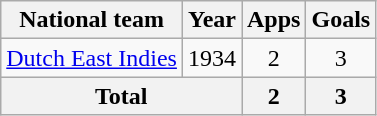<table class=wikitable style=text-align:center>
<tr>
<th>National team</th>
<th>Year</th>
<th>Apps</th>
<th>Goals</th>
</tr>
<tr>
<td rowspan="1"><a href='#'>Dutch East Indies</a></td>
<td>1934</td>
<td>2</td>
<td>3</td>
</tr>
<tr>
<th colspan="2">Total</th>
<th>2</th>
<th>3</th>
</tr>
</table>
